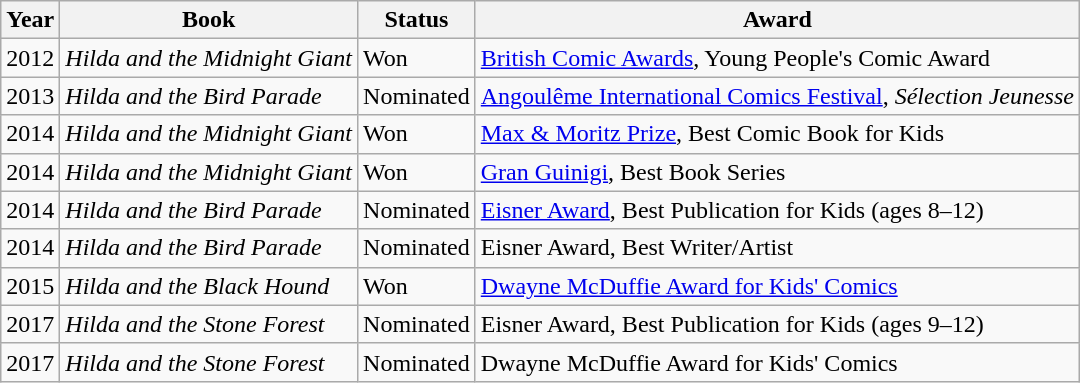<table class="wikitable">
<tr>
<th>Year</th>
<th>Book</th>
<th>Status</th>
<th>Award</th>
</tr>
<tr>
<td>2012</td>
<td><em>Hilda and the Midnight Giant</em></td>
<td>Won</td>
<td><a href='#'>British Comic Awards</a>, Young People's Comic Award</td>
</tr>
<tr>
<td>2013</td>
<td><em>Hilda and the Bird Parade</em></td>
<td>Nominated</td>
<td><a href='#'>Angoulême International Comics Festival</a>, <em>Sélection Jeunesse</em></td>
</tr>
<tr>
<td>2014</td>
<td><em>Hilda and the Midnight Giant</em></td>
<td>Won</td>
<td><a href='#'>Max & Moritz Prize</a>, Best Comic Book for Kids</td>
</tr>
<tr>
<td>2014</td>
<td><em>Hilda and the Midnight Giant</em></td>
<td>Won</td>
<td><a href='#'>Gran Guinigi</a>, Best Book Series</td>
</tr>
<tr>
<td>2014</td>
<td><em>Hilda and the Bird Parade</em></td>
<td>Nominated</td>
<td><a href='#'>Eisner Award</a>, Best Publication for Kids (ages 8–12)</td>
</tr>
<tr>
<td>2014</td>
<td><em>Hilda and the Bird Parade</em></td>
<td>Nominated</td>
<td>Eisner Award, Best Writer/Artist</td>
</tr>
<tr>
<td>2015</td>
<td><em>Hilda and the Black Hound</em></td>
<td>Won</td>
<td><a href='#'>Dwayne McDuffie Award for Kids' Comics</a></td>
</tr>
<tr>
<td>2017</td>
<td><em>Hilda and the Stone Forest</em></td>
<td>Nominated</td>
<td>Eisner Award, Best Publication for Kids (ages 9–12)</td>
</tr>
<tr>
<td>2017</td>
<td><em>Hilda and the Stone Forest</em></td>
<td>Nominated</td>
<td>Dwayne McDuffie Award for Kids' Comics</td>
</tr>
</table>
